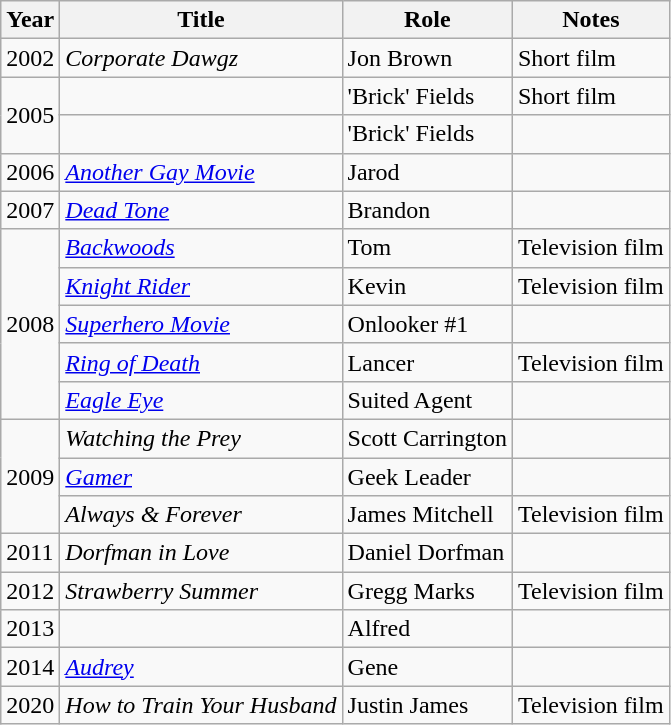<table class="wikitable sortable">
<tr>
<th>Year</th>
<th>Title</th>
<th>Role</th>
<th class="unsortable">Notes</th>
</tr>
<tr>
<td>2002</td>
<td><em>Corporate Dawgz</em></td>
<td>Jon Brown</td>
<td>Short film</td>
</tr>
<tr>
<td rowspan="2">2005</td>
<td><em></em></td>
<td>'Brick' Fields</td>
<td>Short film</td>
</tr>
<tr>
<td><em></em></td>
<td>'Brick' Fields</td>
<td></td>
</tr>
<tr>
<td>2006</td>
<td><em><a href='#'>Another Gay Movie</a></em></td>
<td>Jarod</td>
<td></td>
</tr>
<tr>
<td>2007</td>
<td><em><a href='#'>Dead Tone</a></em></td>
<td>Brandon</td>
<td></td>
</tr>
<tr>
<td rowspan="5">2008</td>
<td><em><a href='#'>Backwoods</a></em></td>
<td>Tom</td>
<td>Television film</td>
</tr>
<tr>
<td><em><a href='#'>Knight Rider</a></em></td>
<td>Kevin</td>
<td>Television film</td>
</tr>
<tr>
<td><em><a href='#'>Superhero Movie</a></em></td>
<td>Onlooker #1</td>
<td></td>
</tr>
<tr>
<td><em><a href='#'>Ring of Death</a></em></td>
<td>Lancer</td>
<td>Television film</td>
</tr>
<tr>
<td><em><a href='#'>Eagle Eye</a></em></td>
<td>Suited Agent</td>
<td></td>
</tr>
<tr>
<td rowspan="3">2009</td>
<td><em>Watching the Prey</em></td>
<td>Scott Carrington</td>
<td></td>
</tr>
<tr>
<td><em><a href='#'>Gamer</a></em></td>
<td>Geek Leader</td>
<td></td>
</tr>
<tr>
<td><em>Always & Forever</em></td>
<td>James Mitchell</td>
<td>Television film</td>
</tr>
<tr>
<td>2011</td>
<td><em>Dorfman in Love</em></td>
<td>Daniel Dorfman</td>
<td></td>
</tr>
<tr>
<td>2012</td>
<td><em>Strawberry Summer</em></td>
<td>Gregg Marks</td>
<td>Television film</td>
</tr>
<tr>
<td>2013</td>
<td><em></em></td>
<td>Alfred</td>
<td></td>
</tr>
<tr>
<td>2014</td>
<td><em><a href='#'>Audrey</a></em></td>
<td>Gene</td>
<td></td>
</tr>
<tr>
<td>2020</td>
<td><em>How to Train Your Husband</em></td>
<td>Justin James</td>
<td>Television film</td>
</tr>
</table>
